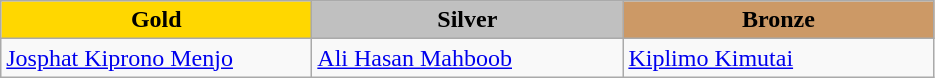<table class="wikitable" style="text-align:left">
<tr align="center">
<td width=200 bgcolor=gold><strong>Gold</strong></td>
<td width=200 bgcolor=silver><strong>Silver</strong></td>
<td width=200 bgcolor=CC9966><strong>Bronze</strong></td>
</tr>
<tr>
<td><a href='#'>Josphat Kiprono Menjo</a><br><em></em></td>
<td><a href='#'>Ali Hasan Mahboob</a><br><em></em></td>
<td><a href='#'>Kiplimo Kimutai</a><br><em></em></td>
</tr>
</table>
